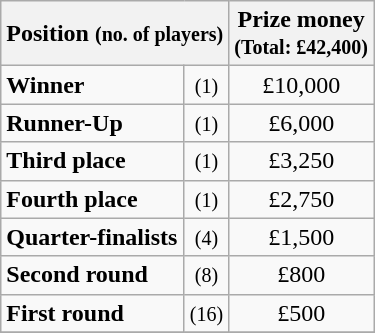<table class="wikitable">
<tr>
<th colspan=2>Position <small>(no. of players)</small></th>
<th>Prize money<br><small>(Total: £42,400)</small></th>
</tr>
<tr>
<td><strong>Winner</strong></td>
<td align=center><small>(1)</small></td>
<td align=center>£10,000</td>
</tr>
<tr>
<td><strong>Runner-Up</strong></td>
<td align=center><small>(1)</small></td>
<td align=center>£6,000</td>
</tr>
<tr>
<td><strong>Third place</strong></td>
<td align=center><small>(1)</small></td>
<td align=center>£3,250</td>
</tr>
<tr>
<td><strong>Fourth place</strong></td>
<td align=center><small>(1)</small></td>
<td align=center>£2,750</td>
</tr>
<tr>
<td><strong>Quarter-finalists</strong></td>
<td align=center><small>(4)</small></td>
<td align=center>£1,500</td>
</tr>
<tr>
<td><strong>Second round</strong></td>
<td align=center><small>(8)</small></td>
<td align=center>£800</td>
</tr>
<tr>
<td><strong>First round</strong></td>
<td align=center><small>(16)</small></td>
<td align=center>£500</td>
</tr>
<tr>
</tr>
</table>
